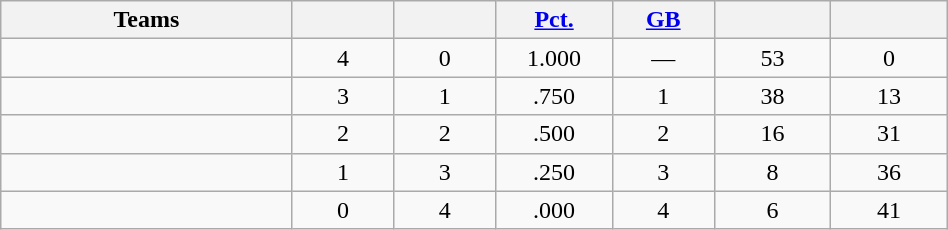<table class="wikitable" width="50%" style="text-align:center;">
<tr>
<th width="20%">Teams</th>
<th width="7%"></th>
<th width="7%"></th>
<th width="8%"><a href='#'>Pct.</a></th>
<th width="7%"><a href='#'>GB</a></th>
<th width="8%"></th>
<th width="8%"></th>
</tr>
<tr>
<td align=left></td>
<td>4</td>
<td>0</td>
<td>1.000</td>
<td>—</td>
<td>53</td>
<td>0</td>
</tr>
<tr>
<td align=left></td>
<td>3</td>
<td>1</td>
<td>.750</td>
<td>1</td>
<td>38</td>
<td>13</td>
</tr>
<tr>
<td align=left></td>
<td>2</td>
<td>2</td>
<td>.500</td>
<td>2</td>
<td>16</td>
<td>31</td>
</tr>
<tr>
<td align=left></td>
<td>1</td>
<td>3</td>
<td>.250</td>
<td>3</td>
<td>8</td>
<td>36</td>
</tr>
<tr>
<td align=left></td>
<td>0</td>
<td>4</td>
<td>.000</td>
<td>4</td>
<td>6</td>
<td>41</td>
</tr>
</table>
